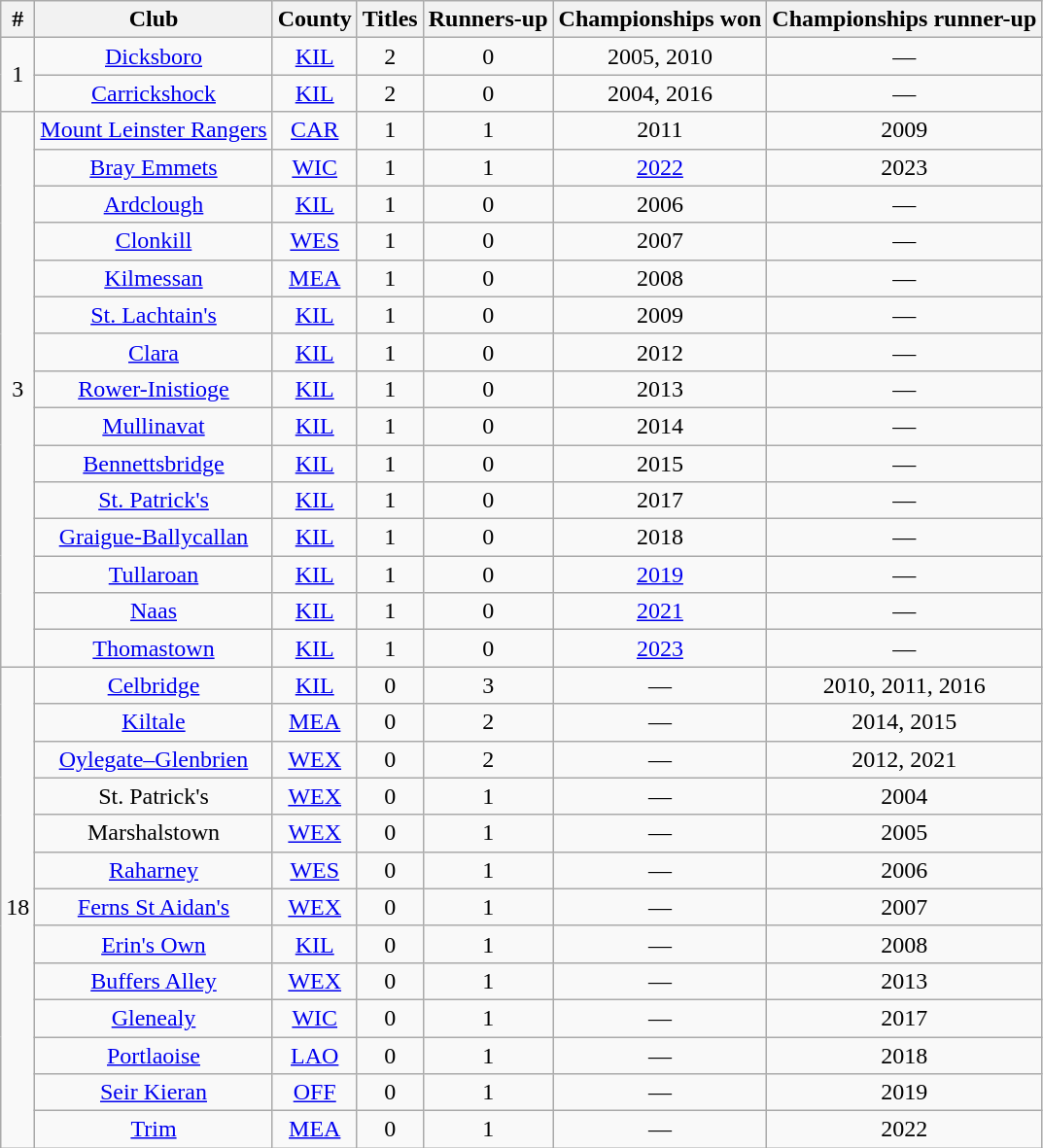<table class="wikitable sortable" style="text-align:center;">
<tr>
<th>#</th>
<th>Club</th>
<th>County</th>
<th>Titles</th>
<th>Runners-up</th>
<th>Championships won</th>
<th>Championships runner-up</th>
</tr>
<tr>
<td rowspan="2">1</td>
<td><a href='#'>Dicksboro</a></td>
<td> <a href='#'>KIL</a></td>
<td>2</td>
<td>0</td>
<td>2005, 2010</td>
<td>—</td>
</tr>
<tr>
<td><a href='#'>Carrickshock</a></td>
<td> <a href='#'>KIL</a></td>
<td>2</td>
<td>0</td>
<td>2004, 2016</td>
<td>—</td>
</tr>
<tr>
<td rowspan="15">3</td>
<td><a href='#'>Mount Leinster Rangers</a></td>
<td> <a href='#'>CAR</a></td>
<td>1</td>
<td>1</td>
<td>2011</td>
<td>2009</td>
</tr>
<tr>
<td><a href='#'>Bray Emmets</a></td>
<td> <a href='#'>WIC</a></td>
<td>1</td>
<td>1</td>
<td><a href='#'>2022</a></td>
<td>2023</td>
</tr>
<tr>
<td><a href='#'>Ardclough</a></td>
<td> <a href='#'>KIL</a></td>
<td>1</td>
<td>0</td>
<td>2006</td>
<td>—</td>
</tr>
<tr>
<td><a href='#'>Clonkill</a></td>
<td> <a href='#'>WES</a></td>
<td>1</td>
<td>0</td>
<td>2007</td>
<td>—</td>
</tr>
<tr>
<td><a href='#'>Kilmessan</a></td>
<td> <a href='#'>MEA</a></td>
<td>1</td>
<td>0</td>
<td>2008</td>
<td>—</td>
</tr>
<tr>
<td><a href='#'>St. Lachtain's</a></td>
<td> <a href='#'>KIL</a></td>
<td>1</td>
<td>0</td>
<td>2009</td>
<td>—</td>
</tr>
<tr>
<td><a href='#'>Clara</a></td>
<td> <a href='#'>KIL</a></td>
<td>1</td>
<td>0</td>
<td>2012</td>
<td>—</td>
</tr>
<tr>
<td><a href='#'>Rower-Inistioge</a></td>
<td> <a href='#'>KIL</a></td>
<td>1</td>
<td>0</td>
<td>2013</td>
<td>—</td>
</tr>
<tr>
<td><a href='#'>Mullinavat</a></td>
<td> <a href='#'>KIL</a></td>
<td>1</td>
<td>0</td>
<td>2014</td>
<td>—</td>
</tr>
<tr>
<td><a href='#'>Bennettsbridge</a></td>
<td> <a href='#'>KIL</a></td>
<td>1</td>
<td>0</td>
<td>2015</td>
<td>—</td>
</tr>
<tr>
<td><a href='#'>St. Patrick's</a></td>
<td> <a href='#'>KIL</a></td>
<td>1</td>
<td>0</td>
<td>2017</td>
<td>—</td>
</tr>
<tr>
<td><a href='#'>Graigue-Ballycallan</a></td>
<td> <a href='#'>KIL</a></td>
<td>1</td>
<td>0</td>
<td>2018</td>
<td>—</td>
</tr>
<tr>
<td><a href='#'>Tullaroan</a></td>
<td> <a href='#'>KIL</a></td>
<td>1</td>
<td>0</td>
<td><a href='#'>2019</a></td>
<td>—</td>
</tr>
<tr>
<td><a href='#'>Naas</a></td>
<td> <a href='#'>KIL</a></td>
<td>1</td>
<td>0</td>
<td><a href='#'>2021</a></td>
<td>—</td>
</tr>
<tr>
<td><a href='#'>Thomastown</a></td>
<td> <a href='#'>KIL</a></td>
<td>1</td>
<td>0</td>
<td><a href='#'>2023</a></td>
<td>—</td>
</tr>
<tr>
<td rowspan="13">18</td>
<td><a href='#'>Celbridge</a></td>
<td> <a href='#'>KIL</a></td>
<td>0</td>
<td>3</td>
<td>—</td>
<td>2010, 2011, 2016</td>
</tr>
<tr>
<td><a href='#'>Kiltale</a></td>
<td> <a href='#'>MEA</a></td>
<td>0</td>
<td>2</td>
<td>—</td>
<td>2014, 2015</td>
</tr>
<tr>
<td><a href='#'>Oylegate–Glenbrien</a></td>
<td> <a href='#'>WEX</a></td>
<td>0</td>
<td>2</td>
<td>—</td>
<td>2012, 2021</td>
</tr>
<tr>
<td>St. Patrick's</td>
<td> <a href='#'>WEX</a></td>
<td>0</td>
<td>1</td>
<td>—</td>
<td>2004</td>
</tr>
<tr>
<td>Marshalstown</td>
<td> <a href='#'>WEX</a></td>
<td>0</td>
<td>1</td>
<td>—</td>
<td>2005</td>
</tr>
<tr>
<td><a href='#'>Raharney</a></td>
<td> <a href='#'>WES</a></td>
<td>0</td>
<td>1</td>
<td>—</td>
<td>2006</td>
</tr>
<tr>
<td><a href='#'>Ferns St Aidan's</a></td>
<td> <a href='#'>WEX</a></td>
<td>0</td>
<td>1</td>
<td>—</td>
<td>2007</td>
</tr>
<tr>
<td><a href='#'>Erin's Own</a></td>
<td> <a href='#'>KIL</a></td>
<td>0</td>
<td>1</td>
<td>—</td>
<td>2008</td>
</tr>
<tr>
<td><a href='#'>Buffers Alley</a></td>
<td> <a href='#'>WEX</a></td>
<td>0</td>
<td>1</td>
<td>—</td>
<td>2013</td>
</tr>
<tr>
<td><a href='#'>Glenealy</a></td>
<td> <a href='#'>WIC</a></td>
<td>0</td>
<td>1</td>
<td>—</td>
<td>2017</td>
</tr>
<tr>
<td><a href='#'>Portlaoise</a></td>
<td> <a href='#'>LAO</a></td>
<td>0</td>
<td>1</td>
<td>—</td>
<td>2018</td>
</tr>
<tr>
<td><a href='#'>Seir Kieran</a></td>
<td> <a href='#'>OFF</a></td>
<td>0</td>
<td>1</td>
<td>—</td>
<td>2019</td>
</tr>
<tr>
<td><a href='#'>Trim</a></td>
<td> <a href='#'>MEA</a></td>
<td>0</td>
<td>1</td>
<td>—</td>
<td>2022</td>
</tr>
</table>
